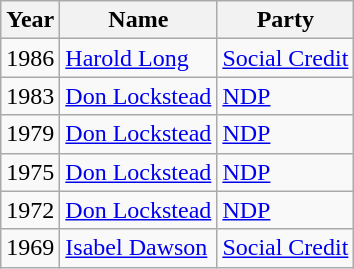<table class="wikitable">
<tr>
<th>Year</th>
<th>Name</th>
<th>Party</th>
</tr>
<tr>
<td>1986</td>
<td><a href='#'>Harold Long</a></td>
<td><a href='#'>Social Credit</a></td>
</tr>
<tr>
<td>1983</td>
<td><a href='#'>Don Lockstead</a></td>
<td><a href='#'>NDP</a></td>
</tr>
<tr>
<td>1979</td>
<td><a href='#'>Don Lockstead</a></td>
<td><a href='#'>NDP</a></td>
</tr>
<tr>
<td>1975</td>
<td><a href='#'>Don Lockstead</a></td>
<td><a href='#'>NDP</a></td>
</tr>
<tr>
<td>1972</td>
<td><a href='#'>Don Lockstead</a></td>
<td><a href='#'>NDP</a></td>
</tr>
<tr>
<td>1969</td>
<td><a href='#'>Isabel Dawson</a></td>
<td><a href='#'>Social Credit</a></td>
</tr>
</table>
